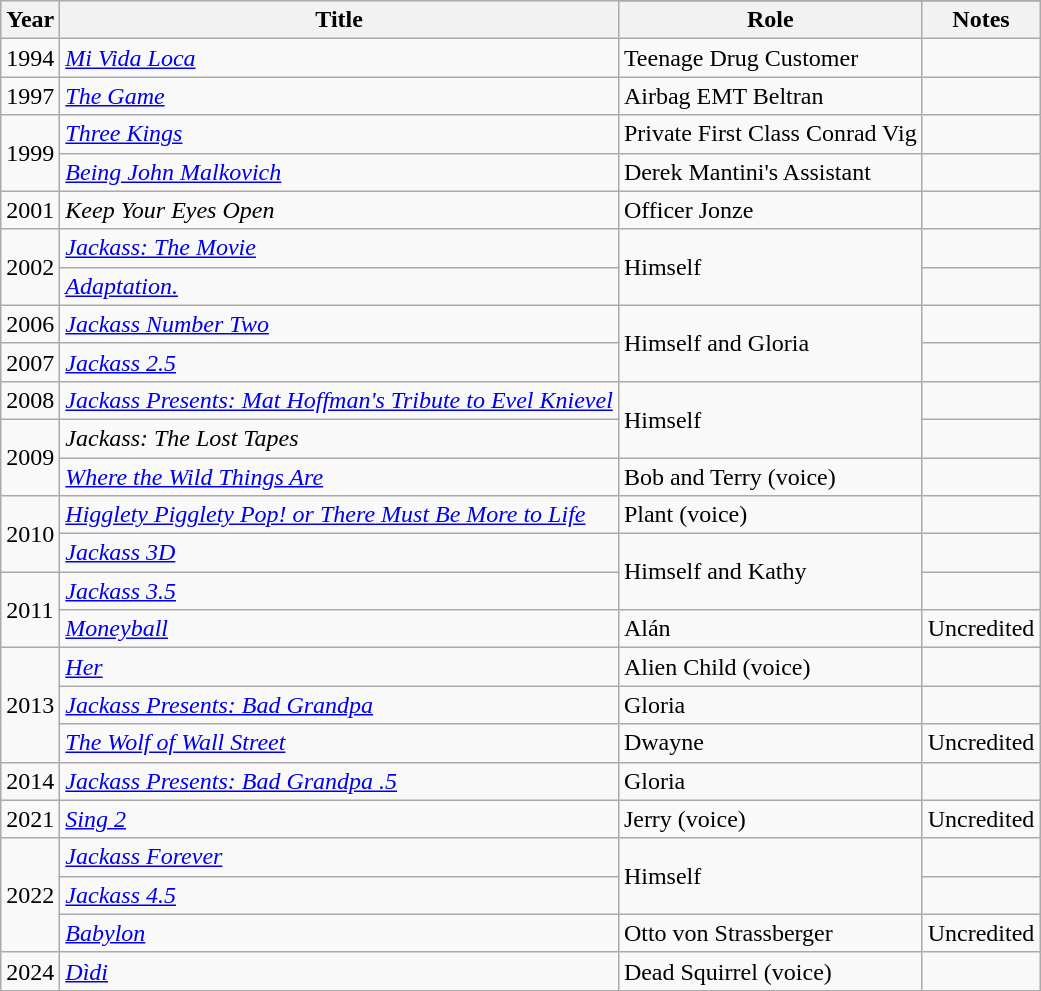<table class="wikitable">
<tr>
<th rowspan="2">Year</th>
<th rowspan="2">Title</th>
</tr>
<tr>
<th>Role</th>
<th class="unsortable">Notes</th>
</tr>
<tr>
<td>1994</td>
<td><em><a href='#'>Mi Vida Loca</a></em></td>
<td>Teenage Drug Customer</td>
<td></td>
</tr>
<tr>
<td>1997</td>
<td><em><a href='#'>The Game</a></em></td>
<td>Airbag EMT Beltran</td>
<td></td>
</tr>
<tr>
<td rowspan=2>1999</td>
<td><em><a href='#'>Three Kings</a></em></td>
<td>Private First Class Conrad Vig</td>
<td></td>
</tr>
<tr>
<td><em><a href='#'>Being John Malkovich</a></em></td>
<td>Derek Mantini's Assistant</td>
<td></td>
</tr>
<tr>
<td>2001</td>
<td><em>Keep Your Eyes Open</em></td>
<td>Officer Jonze</td>
<td></td>
</tr>
<tr>
<td rowspan=2>2002</td>
<td><em><a href='#'>Jackass: The Movie</a></em></td>
<td rowspan="2">Himself</td>
<td></td>
</tr>
<tr>
<td><em><a href='#'>Adaptation.</a></em></td>
<td></td>
</tr>
<tr>
<td>2006</td>
<td><em><a href='#'>Jackass Number Two</a></em></td>
<td rowspan="2">Himself and Gloria</td>
<td></td>
</tr>
<tr>
<td>2007</td>
<td><em><a href='#'>Jackass 2.5</a></em></td>
<td></td>
</tr>
<tr>
<td>2008</td>
<td><em><a href='#'>Jackass Presents: Mat Hoffman's Tribute to Evel Knievel</a></em></td>
<td rowspan="2">Himself</td>
<td></td>
</tr>
<tr>
<td rowspan=2>2009</td>
<td><em>Jackass: The Lost Tapes</em></td>
<td></td>
</tr>
<tr>
<td><em><a href='#'>Where the Wild Things Are</a></em></td>
<td>Bob and Terry (voice)</td>
<td></td>
</tr>
<tr>
<td rowspan=2>2010</td>
<td><em><a href='#'>Higglety Pigglety Pop! or There Must Be More to Life</a></em></td>
<td>Plant (voice)</td>
<td></td>
</tr>
<tr>
<td><em><a href='#'>Jackass 3D</a></em></td>
<td rowspan=2>Himself and Kathy</td>
<td></td>
</tr>
<tr>
<td rowspan=2>2011</td>
<td><em><a href='#'>Jackass 3.5</a></em></td>
<td></td>
</tr>
<tr>
<td><em><a href='#'>Moneyball</a></em></td>
<td>Alán</td>
<td>Uncredited</td>
</tr>
<tr>
<td rowspan=3>2013</td>
<td><em><a href='#'>Her</a></em></td>
<td>Alien Child (voice)</td>
<td></td>
</tr>
<tr>
<td><em><a href='#'>Jackass Presents: Bad Grandpa</a></em></td>
<td>Gloria</td>
<td></td>
</tr>
<tr>
<td><em><a href='#'>The Wolf of Wall Street</a></em></td>
<td>Dwayne</td>
<td>Uncredited</td>
</tr>
<tr>
<td>2014</td>
<td><em><a href='#'>Jackass Presents: Bad Grandpa .5</a></em></td>
<td>Gloria</td>
<td></td>
</tr>
<tr>
<td>2021</td>
<td><em><a href='#'>Sing 2</a></em></td>
<td>Jerry (voice)</td>
<td>Uncredited</td>
</tr>
<tr>
<td rowspan=3>2022</td>
<td><em><a href='#'>Jackass Forever</a></em></td>
<td rowspan=2>Himself</td>
<td></td>
</tr>
<tr>
<td><em><a href='#'>Jackass 4.5</a></em></td>
<td></td>
</tr>
<tr>
<td><em><a href='#'>Babylon</a></em></td>
<td>Otto von Strassberger</td>
<td>Uncredited</td>
</tr>
<tr>
<td>2024</td>
<td><em><a href='#'>Dìdi</a></em></td>
<td>Dead Squirrel (voice)</td>
<td></td>
</tr>
</table>
